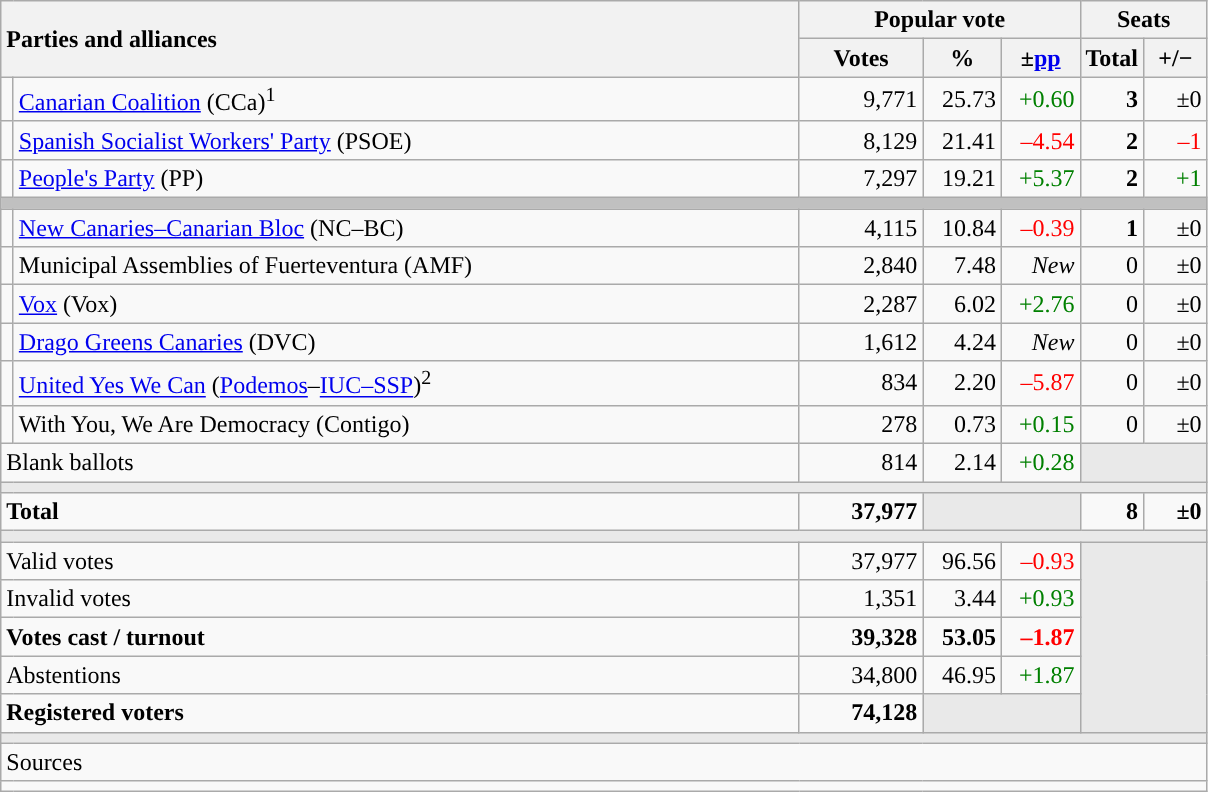<table class="wikitable" style="text-align:right;">
<tr>
<th style="text-align:left;" rowspan="2" colspan="2" width="525">Parties and alliances</th>
<th colspan="3">Popular vote</th>
<th colspan="2">Seats</th>
</tr>
<tr>
<th width="75">Votes</th>
<th width="45">%</th>
<th width="45">±<a href='#'>pp</a></th>
<th width="35">Total</th>
<th width="35">+/−</th>
</tr>
<tr>
<td width="1" style="color:inherit;background:"></td>
<td align="left"><a href='#'>Canarian Coalition</a> (CCa)<sup>1</sup></td>
<td>9,771</td>
<td>25.73</td>
<td style="color:green;">+0.60</td>
<td><strong>3</strong></td>
<td>±0</td>
</tr>
<tr>
<td style="color:inherit;background:"></td>
<td align="left"><a href='#'>Spanish Socialist Workers' Party</a> (PSOE)</td>
<td>8,129</td>
<td>21.41</td>
<td style="color:red;">–4.54</td>
<td><strong>2</strong></td>
<td style="color:red;">–1</td>
</tr>
<tr>
<td style="color:inherit;background:"></td>
<td align="left"><a href='#'>People's Party</a> (PP)</td>
<td>7,297</td>
<td>19.21</td>
<td style="color:green;">+5.37</td>
<td><strong>2</strong></td>
<td style="color:green;">+1</td>
</tr>
<tr>
<td colspan="7" bgcolor="#C0C0C0"></td>
</tr>
<tr>
<td style="color:inherit;background:"></td>
<td align="left"><a href='#'>New Canaries–Canarian Bloc</a> (NC–BC)</td>
<td>4,115</td>
<td>10.84</td>
<td style="color:red;">–0.39</td>
<td><strong>1</strong></td>
<td>±0</td>
</tr>
<tr>
<td style="color:inherit;background:"></td>
<td align="left">Municipal Assemblies of Fuerteventura (AMF)</td>
<td>2,840</td>
<td>7.48</td>
<td><em>New</em></td>
<td>0</td>
<td>±0</td>
</tr>
<tr>
<td style="color:inherit;background:"></td>
<td align="left"><a href='#'>Vox</a> (Vox)</td>
<td>2,287</td>
<td>6.02</td>
<td style="color:green;">+2.76</td>
<td>0</td>
<td>±0</td>
</tr>
<tr>
<td style="color:inherit;background:"></td>
<td align="left"><a href='#'>Drago Greens Canaries</a> (DVC)</td>
<td>1,612</td>
<td>4.24</td>
<td><em>New</em></td>
<td>0</td>
<td>±0</td>
</tr>
<tr>
<td style="color:inherit;background:"></td>
<td align="left"><a href='#'>United Yes We Can</a> (<a href='#'>Podemos</a>–<a href='#'>IUC–SSP</a>)<sup>2</sup></td>
<td>834</td>
<td>2.20</td>
<td style="color:red;">–5.87</td>
<td>0</td>
<td>±0</td>
</tr>
<tr>
<td style="color:inherit;background:"></td>
<td align="left">With You, We Are Democracy (Contigo)</td>
<td>278</td>
<td>0.73</td>
<td style="color:green;">+0.15</td>
<td>0</td>
<td>±0</td>
</tr>
<tr>
<td align="left" colspan="2">Blank ballots</td>
<td>814</td>
<td>2.14</td>
<td style="color:green;">+0.28</td>
<td bgcolor="#E9E9E9" colspan="2"></td>
</tr>
<tr>
<td colspan="7" bgcolor="#E9E9E9"></td>
</tr>
<tr style="font-weight:bold;">
<td align="left" colspan="2">Total</td>
<td>37,977</td>
<td bgcolor="#E9E9E9" colspan="2"></td>
<td>8</td>
<td>±0</td>
</tr>
<tr>
<td colspan="7" bgcolor="#E9E9E9"></td>
</tr>
<tr>
<td align="left" colspan="2">Valid votes</td>
<td>37,977</td>
<td>96.56</td>
<td style="color:red;">–0.93</td>
<td bgcolor="#E9E9E9" colspan="2" rowspan="5"></td>
</tr>
<tr>
<td align="left" colspan="2">Invalid votes</td>
<td>1,351</td>
<td>3.44</td>
<td style="color:green;">+0.93</td>
</tr>
<tr style="font-weight:bold;">
<td align="left" colspan="2">Votes cast / turnout</td>
<td>39,328</td>
<td>53.05</td>
<td style="color:red;">–1.87</td>
</tr>
<tr>
<td align="left" colspan="2">Abstentions</td>
<td>34,800</td>
<td>46.95</td>
<td style="color:green;">+1.87</td>
</tr>
<tr style="font-weight:bold;">
<td align="left" colspan="2">Registered voters</td>
<td>74,128</td>
<td bgcolor="#E9E9E9" colspan="2"></td>
</tr>
<tr>
<td colspan="7" bgcolor="#E9E9E9"></td>
</tr>
<tr>
<td align="left" colspan="7">Sources</td>
</tr>
<tr>
<td colspan="9" style="text-align:left;font-size:95%;max-width:790px;"></td>
</tr>
</table>
